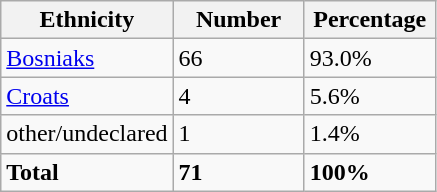<table class="wikitable">
<tr>
<th width="100px">Ethnicity</th>
<th width="80px">Number</th>
<th width="80px">Percentage</th>
</tr>
<tr>
<td><a href='#'>Bosniaks</a></td>
<td>66</td>
<td>93.0%</td>
</tr>
<tr>
<td><a href='#'>Croats</a></td>
<td>4</td>
<td>5.6%</td>
</tr>
<tr>
<td>other/undeclared</td>
<td>1</td>
<td>1.4%</td>
</tr>
<tr>
<td><strong>Total</strong></td>
<td><strong>71</strong></td>
<td><strong>100%</strong></td>
</tr>
</table>
